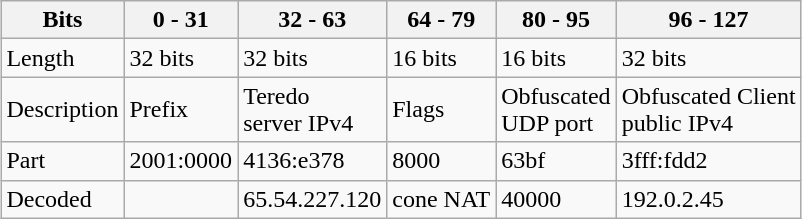<table class="wikitable" style="margin-right:auto; margin-left:auto;">
<tr>
<th>Bits</th>
<th>0 - 31</th>
<th>32 - 63</th>
<th>64 - 79</th>
<th>80 - 95</th>
<th>96 - 127</th>
</tr>
<tr>
<td>Length</td>
<td>32 bits</td>
<td>32 bits</td>
<td>16 bits</td>
<td>16 bits</td>
<td>32 bits</td>
</tr>
<tr>
<td>Description</td>
<td>Prefix</td>
<td>Teredo<br>server IPv4</td>
<td>Flags</td>
<td>Obfuscated<br>UDP port</td>
<td>Obfuscated Client<br>public IPv4</td>
</tr>
<tr>
<td>Part</td>
<td>2001:0000</td>
<td>4136:e378</td>
<td>8000</td>
<td>63bf</td>
<td>3fff:fdd2</td>
</tr>
<tr>
<td>Decoded</td>
<td></td>
<td>65.54.227.120</td>
<td>cone NAT</td>
<td>40000</td>
<td>192.0.2.45</td>
</tr>
</table>
